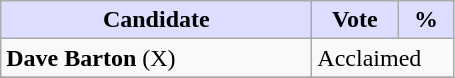<table class="wikitable">
<tr>
<th style="background:#ddf; width:200px;">Candidate</th>
<th style="background:#ddf; width:50px;">Vote</th>
<th style="background:#ddf; width:30px;">%</th>
</tr>
<tr>
<td><strong>Dave Barton</strong> (X)</td>
<td colspan="2">Acclaimed</td>
</tr>
<tr>
</tr>
</table>
